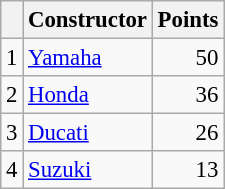<table class="wikitable" style="font-size: 95%;">
<tr>
<th></th>
<th>Constructor</th>
<th>Points</th>
</tr>
<tr>
<td align=center>1</td>
<td> <a href='#'>Yamaha</a></td>
<td align=right>50</td>
</tr>
<tr>
<td align=center>2</td>
<td> <a href='#'>Honda</a></td>
<td align=right>36</td>
</tr>
<tr>
<td align=center>3</td>
<td> <a href='#'>Ducati</a></td>
<td align=right>26</td>
</tr>
<tr>
<td align=center>4</td>
<td> <a href='#'>Suzuki</a></td>
<td align=right>13</td>
</tr>
</table>
